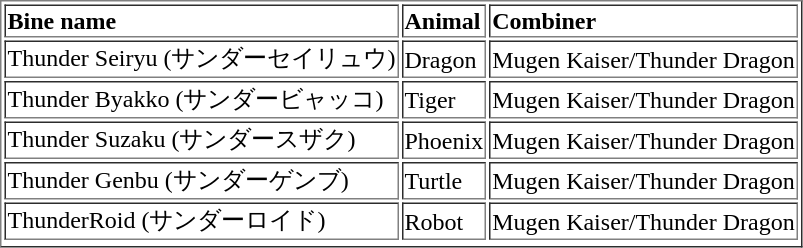<table border=1>
<tr>
<td><strong>Bine name</strong></td>
<td><strong>Animal</strong></td>
<td><strong>Combiner</strong></td>
</tr>
<tr>
<td>Thunder Seiryu (サンダーセイリュウ)</td>
<td>Dragon</td>
<td>Mugen Kaiser/Thunder Dragon</td>
</tr>
<tr>
<td>Thunder Byakko (サンダービャッコ)</td>
<td>Tiger</td>
<td>Mugen Kaiser/Thunder Dragon</td>
</tr>
<tr>
<td>Thunder Suzaku (サンダースザク)</td>
<td>Phoenix</td>
<td>Mugen Kaiser/Thunder Dragon</td>
</tr>
<tr>
<td>Thunder Genbu (サンダーゲンブ)</td>
<td>Turtle</td>
<td>Mugen Kaiser/Thunder Dragon</td>
</tr>
<tr>
<td>ThunderRoid (サンダーロイド)</td>
<td>Robot</td>
<td>Mugen Kaiser/Thunder Dragon</td>
</tr>
<tr>
</tr>
</table>
